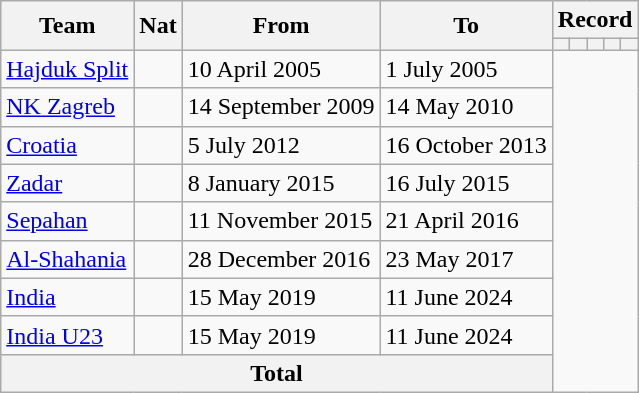<table class=wikitable style=text-align:center>
<tr>
<th rowspan=2>Team</th>
<th rowspan="2">Nat</th>
<th rowspan="2">From</th>
<th rowspan=2>To</th>
<th colspan=5>Record</th>
</tr>
<tr>
<th></th>
<th></th>
<th></th>
<th></th>
<th></th>
</tr>
<tr>
<td align=left><a href='#'>Hajduk Split</a></td>
<td></td>
<td align="left">10 April 2005</td>
<td align=left>1 July 2005<br></td>
</tr>
<tr>
<td align=left><a href='#'>NK Zagreb</a></td>
<td></td>
<td align="left">14 September 2009</td>
<td align=left>14 May 2010<br></td>
</tr>
<tr>
<td align=left><a href='#'>Croatia</a></td>
<td></td>
<td align="left">5 July 2012</td>
<td align=left>16 October 2013<br></td>
</tr>
<tr>
<td align=left><a href='#'>Zadar</a></td>
<td></td>
<td align="left">8 January 2015</td>
<td align=left>16 July 2015<br></td>
</tr>
<tr>
<td align=left><a href='#'>Sepahan</a></td>
<td></td>
<td align="left">11 November 2015</td>
<td align=left>21 April 2016<br></td>
</tr>
<tr>
<td align=left><a href='#'>Al-Shahania</a></td>
<td></td>
<td align="left">28 December 2016</td>
<td align=left>23 May 2017<br></td>
</tr>
<tr>
<td align=left><a href='#'>India</a></td>
<td></td>
<td align="left">15 May 2019</td>
<td align=left>11 June 2024<br></td>
</tr>
<tr>
<td align=left><a href='#'>India U23</a></td>
<td></td>
<td align="left">15 May 2019</td>
<td align=left>11 June 2024<br></td>
</tr>
<tr>
<th colspan="4">Total<br></th>
</tr>
</table>
